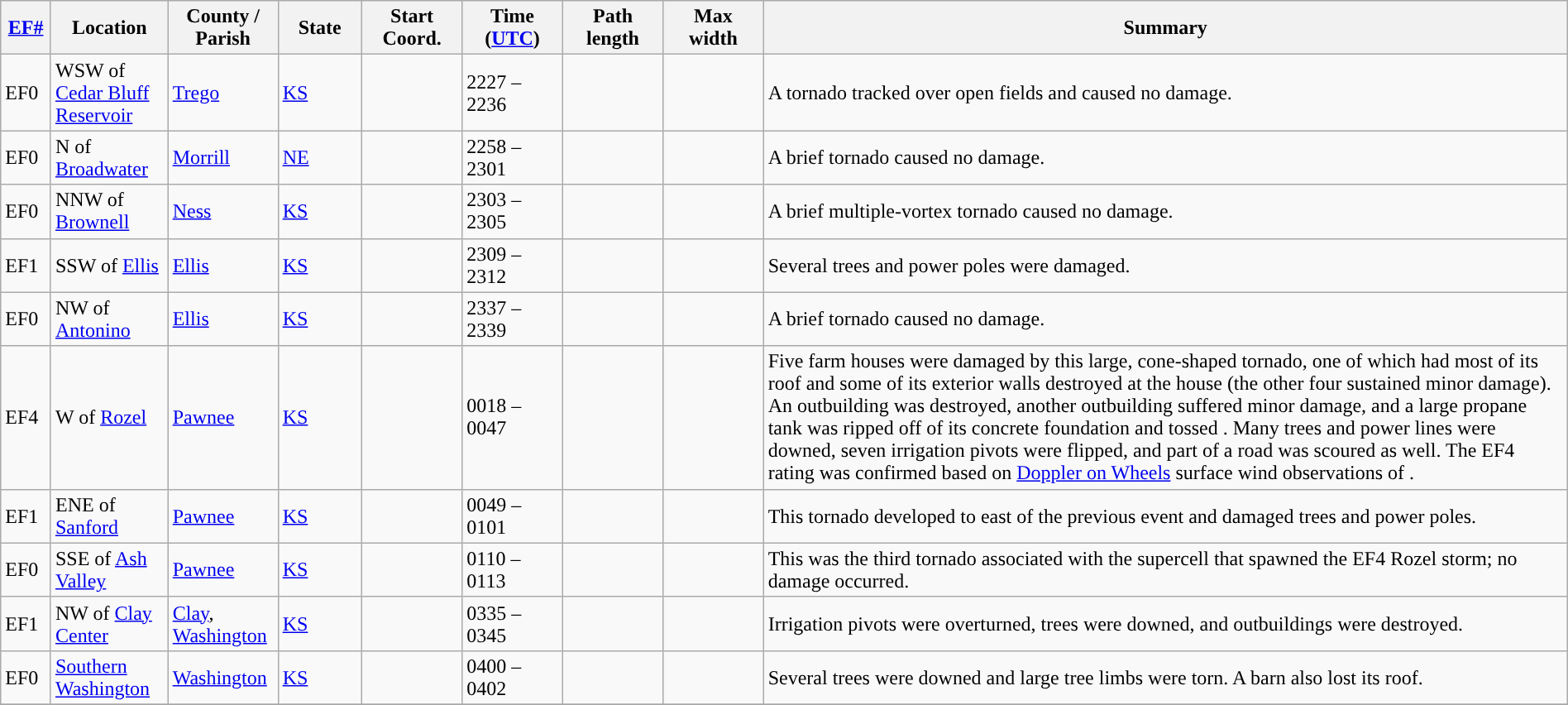<table class="wikitable sortable" style="width:100%;">
<tr>
<th scope="col" width="3%" align="center"><a href='#'>EF#</a></th>
<th scope="col" width="7%" align="center" class="unsortable">Location</th>
<th scope="col" width="6%" align="center" class="unsortable">County / Parish</th>
<th scope="col" width="5%" align="center">State</th>
<th scope="col" width="6%" align="center">Start Coord.</th>
<th scope="col" width="6%" align="center">Time (<a href='#'>UTC</a>)</th>
<th scope="col" width="6%" align="center">Path length</th>
<th scope="col" width="6%" align="center">Max width</th>
<th scope="col" width="48%" class="unsortable" align="center">Summary</th>
</tr>
<tr>
<td>EF0</td>
<td>WSW of <a href='#'>Cedar Bluff Reservoir</a></td>
<td><a href='#'>Trego</a></td>
<td><a href='#'>KS</a></td>
<td></td>
<td>2227 – 2236</td>
<td></td>
<td></td>
<td>A tornado tracked over open fields and caused no damage.</td>
</tr>
<tr>
<td>EF0</td>
<td>N of <a href='#'>Broadwater</a></td>
<td><a href='#'>Morrill</a></td>
<td><a href='#'>NE</a></td>
<td></td>
<td>2258 – 2301</td>
<td></td>
<td></td>
<td>A brief tornado caused no damage.</td>
</tr>
<tr>
<td>EF0</td>
<td>NNW of <a href='#'>Brownell</a></td>
<td><a href='#'>Ness</a></td>
<td><a href='#'>KS</a></td>
<td></td>
<td>2303 – 2305</td>
<td></td>
<td></td>
<td>A brief multiple-vortex tornado caused no damage.</td>
</tr>
<tr>
<td>EF1</td>
<td>SSW of <a href='#'>Ellis</a></td>
<td><a href='#'>Ellis</a></td>
<td><a href='#'>KS</a></td>
<td></td>
<td>2309 – 2312</td>
<td></td>
<td></td>
<td>Several trees and power poles were damaged.</td>
</tr>
<tr>
<td>EF0</td>
<td>NW of <a href='#'>Antonino</a></td>
<td><a href='#'>Ellis</a></td>
<td><a href='#'>KS</a></td>
<td></td>
<td>2337 – 2339</td>
<td></td>
<td></td>
<td>A brief tornado caused no damage.</td>
</tr>
<tr>
<td>EF4</td>
<td>W of <a href='#'>Rozel</a></td>
<td><a href='#'>Pawnee</a></td>
<td><a href='#'>KS</a></td>
<td></td>
<td>0018 – 0047</td>
<td></td>
<td></td>
<td>Five farm houses were damaged by this large, cone-shaped tornado, one of which had most of its roof and some of its exterior walls destroyed at the house (the other four sustained minor damage). An outbuilding was destroyed, another outbuilding suffered minor damage, and a large  propane tank was ripped off of its concrete foundation and tossed . Many trees and power lines were downed, seven irrigation pivots were flipped, and part of a road was scoured as well. The EF4 rating was confirmed based on <a href='#'>Doppler on Wheels</a> surface wind observations of .</td>
</tr>
<tr>
<td>EF1</td>
<td>ENE of <a href='#'>Sanford</a></td>
<td><a href='#'>Pawnee</a></td>
<td><a href='#'>KS</a></td>
<td></td>
<td>0049 – 0101</td>
<td></td>
<td></td>
<td>This tornado developed to east of the previous event and damaged trees and power poles.</td>
</tr>
<tr>
<td>EF0</td>
<td>SSE of <a href='#'>Ash Valley</a></td>
<td><a href='#'>Pawnee</a></td>
<td><a href='#'>KS</a></td>
<td></td>
<td>0110 – 0113</td>
<td></td>
<td></td>
<td>This was the third tornado associated with the supercell that spawned the EF4 Rozel storm; no damage occurred.</td>
</tr>
<tr>
<td>EF1</td>
<td>NW of <a href='#'>Clay Center</a></td>
<td><a href='#'>Clay</a>, <a href='#'>Washington</a></td>
<td><a href='#'>KS</a></td>
<td></td>
<td>0335 – 0345</td>
<td></td>
<td></td>
<td>Irrigation pivots were overturned, trees were downed, and outbuildings were destroyed.</td>
</tr>
<tr>
<td>EF0</td>
<td><a href='#'>Southern Washington</a></td>
<td><a href='#'>Washington</a></td>
<td><a href='#'>KS</a></td>
<td></td>
<td>0400 – 0402</td>
<td></td>
<td></td>
<td>Several trees were downed and large tree limbs were torn. A barn also lost its roof.</td>
</tr>
<tr>
</tr>
</table>
